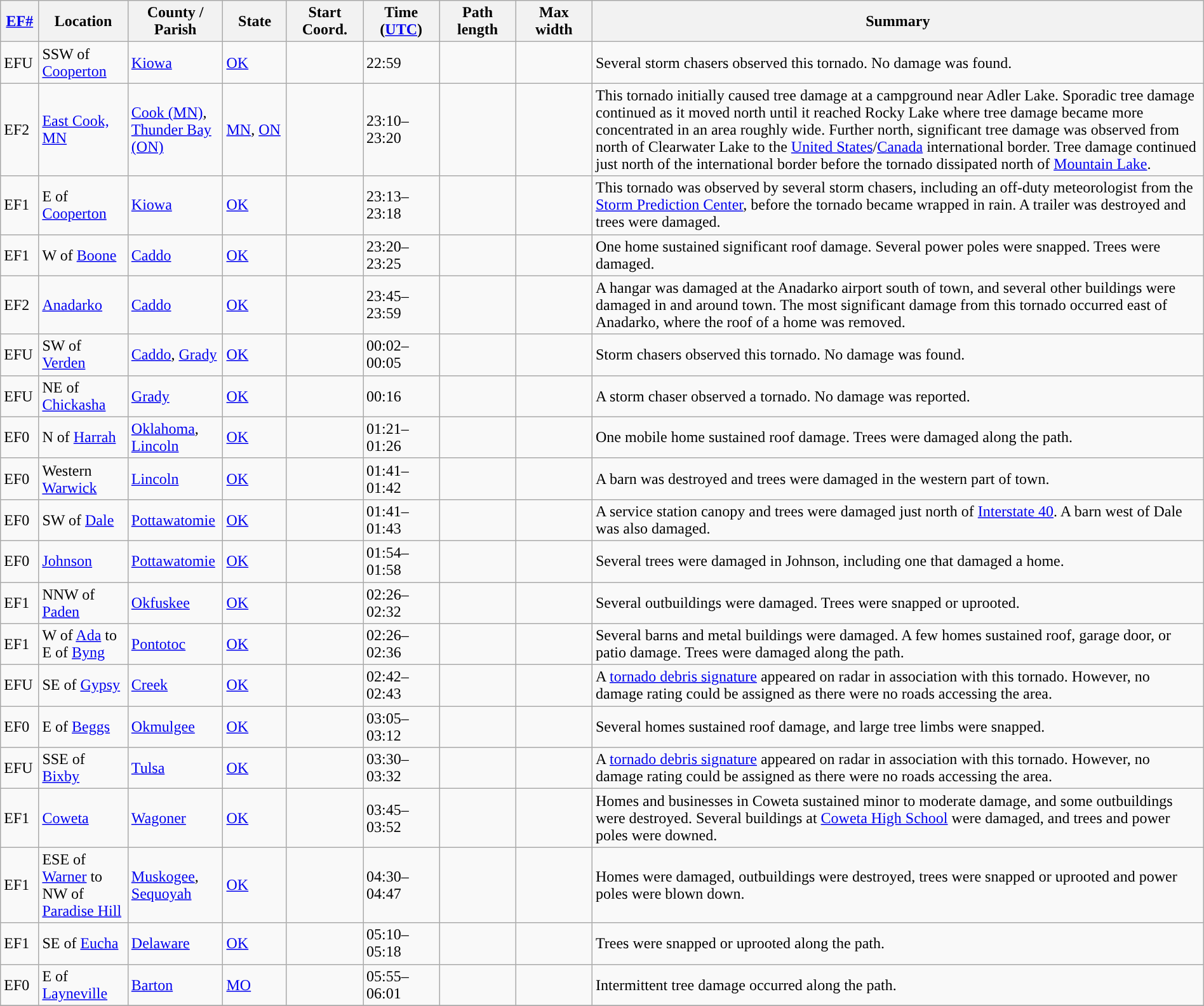<table class="wikitable sortable" style="width:100%;">
<tr>
<th scope="col"  style="width:3%; text-align:center;"><a href='#'>EF#</a></th>
<th scope="col"  style="width:7%; text-align:center;" class="unsortable">Location</th>
<th scope="col"  style="width:6%; text-align:center;" class="unsortable">County / Parish</th>
<th scope="col"  style="width:5%; text-align:center;">State</th>
<th scope="col"  style="width:6%; text-align:center;">Start Coord.</th>
<th scope="col"  style="width:6%; text-align:center;">Time (<a href='#'>UTC</a>)</th>
<th scope="col"  style="width:6%; text-align:center;">Path length</th>
<th scope="col"  style="width:6%; text-align:center;">Max width</th>
<th scope="col" class="unsortable" style="width:48%; text-align:center;">Summary</th>
</tr>
<tr>
<td>EFU</td>
<td>SSW of <a href='#'>Cooperton</a></td>
<td><a href='#'>Kiowa</a></td>
<td><a href='#'>OK</a></td>
<td></td>
<td>22:59</td>
<td></td>
<td></td>
<td>Several storm chasers observed this tornado. No damage was found.</td>
</tr>
<tr>
<td>EF2</td>
<td><a href='#'>East Cook, MN</a></td>
<td><a href='#'>Cook (MN)</a>, <a href='#'>Thunder Bay (ON)</a></td>
<td><a href='#'>MN</a>, <a href='#'>ON</a></td>
<td></td>
<td>23:10–23:20</td>
<td></td>
<td></td>
<td>This tornado initially caused tree damage at a campground near Adler Lake. Sporadic tree damage continued as it moved north until it reached Rocky Lake where tree damage became more concentrated in an area roughly  wide. Further north, significant tree damage was observed from north of Clearwater Lake to the <a href='#'>United States</a>/<a href='#'>Canada</a> international border. Tree damage continued just north of the international border before the tornado dissipated north of <a href='#'>Mountain Lake</a>.</td>
</tr>
<tr>
<td>EF1</td>
<td>E of <a href='#'>Cooperton</a></td>
<td><a href='#'>Kiowa</a></td>
<td><a href='#'>OK</a></td>
<td></td>
<td>23:13–23:18</td>
<td></td>
<td></td>
<td>This tornado was observed by several storm chasers, including an off-duty meteorologist from the <a href='#'>Storm Prediction Center</a>, before the tornado became wrapped in rain. A trailer was destroyed and trees were damaged.</td>
</tr>
<tr>
<td>EF1</td>
<td>W of <a href='#'>Boone</a></td>
<td><a href='#'>Caddo</a></td>
<td><a href='#'>OK</a></td>
<td></td>
<td>23:20–23:25</td>
<td></td>
<td></td>
<td>One home sustained significant roof damage. Several power poles were snapped. Trees were damaged.</td>
</tr>
<tr>
<td>EF2</td>
<td><a href='#'>Anadarko</a></td>
<td><a href='#'>Caddo</a></td>
<td><a href='#'>OK</a></td>
<td></td>
<td>23:45–23:59</td>
<td></td>
<td></td>
<td>A hangar was damaged at the Anadarko airport south of town, and several other buildings were damaged in and around town. The most significant damage from this tornado occurred east of Anadarko, where the roof of a home was removed.</td>
</tr>
<tr>
<td>EFU</td>
<td>SW of <a href='#'>Verden</a></td>
<td><a href='#'>Caddo</a>, <a href='#'>Grady</a></td>
<td><a href='#'>OK</a></td>
<td></td>
<td>00:02–00:05</td>
<td></td>
<td></td>
<td>Storm chasers observed this tornado. No damage was found.</td>
</tr>
<tr>
<td>EFU</td>
<td>NE of <a href='#'>Chickasha</a></td>
<td><a href='#'>Grady</a></td>
<td><a href='#'>OK</a></td>
<td></td>
<td>00:16</td>
<td></td>
<td></td>
<td>A storm chaser observed a tornado. No damage was reported.</td>
</tr>
<tr>
<td>EF0</td>
<td>N of <a href='#'>Harrah</a></td>
<td><a href='#'>Oklahoma</a>, <a href='#'>Lincoln</a></td>
<td><a href='#'>OK</a></td>
<td></td>
<td>01:21–01:26</td>
<td></td>
<td></td>
<td>One mobile home sustained roof damage. Trees were damaged along the path.</td>
</tr>
<tr>
<td>EF0</td>
<td>Western <a href='#'>Warwick</a></td>
<td><a href='#'>Lincoln</a></td>
<td><a href='#'>OK</a></td>
<td></td>
<td>01:41–01:42</td>
<td></td>
<td></td>
<td>A barn was destroyed and trees were damaged in the western part of town.</td>
</tr>
<tr>
<td>EF0</td>
<td>SW of <a href='#'>Dale</a></td>
<td><a href='#'>Pottawatomie</a></td>
<td><a href='#'>OK</a></td>
<td></td>
<td>01:41–01:43</td>
<td></td>
<td></td>
<td>A service station canopy and trees were damaged just north of <a href='#'>Interstate 40</a>. A barn west of Dale was also damaged.</td>
</tr>
<tr>
<td>EF0</td>
<td><a href='#'>Johnson</a></td>
<td><a href='#'>Pottawatomie</a></td>
<td><a href='#'>OK</a></td>
<td></td>
<td>01:54–01:58</td>
<td></td>
<td></td>
<td>Several trees were damaged in Johnson, including one that damaged a home.</td>
</tr>
<tr>
<td>EF1</td>
<td>NNW of <a href='#'>Paden</a></td>
<td><a href='#'>Okfuskee</a></td>
<td><a href='#'>OK</a></td>
<td></td>
<td>02:26–02:32</td>
<td></td>
<td></td>
<td>Several outbuildings were damaged. Trees were snapped or uprooted.</td>
</tr>
<tr>
<td>EF1</td>
<td>W of <a href='#'>Ada</a> to E of <a href='#'>Byng</a></td>
<td><a href='#'>Pontotoc</a></td>
<td><a href='#'>OK</a></td>
<td></td>
<td>02:26–02:36</td>
<td></td>
<td></td>
<td>Several barns and metal buildings were damaged. A few homes sustained roof, garage door, or patio damage. Trees were damaged along the path.</td>
</tr>
<tr>
<td>EFU</td>
<td>SE of <a href='#'>Gypsy</a></td>
<td><a href='#'>Creek</a></td>
<td><a href='#'>OK</a></td>
<td></td>
<td>02:42–02:43</td>
<td></td>
<td></td>
<td>A <a href='#'>tornado debris signature</a> appeared on radar in association with this tornado. However, no damage rating could be assigned as there were no roads accessing the area.</td>
</tr>
<tr>
<td>EF0</td>
<td>E of <a href='#'>Beggs</a></td>
<td><a href='#'>Okmulgee</a></td>
<td><a href='#'>OK</a></td>
<td></td>
<td>03:05–03:12</td>
<td></td>
<td></td>
<td>Several homes sustained roof damage, and large tree limbs were snapped.</td>
</tr>
<tr>
<td>EFU</td>
<td>SSE of <a href='#'>Bixby</a></td>
<td><a href='#'>Tulsa</a></td>
<td><a href='#'>OK</a></td>
<td></td>
<td>03:30–03:32</td>
<td></td>
<td></td>
<td>A <a href='#'>tornado debris signature</a> appeared on radar in association with this tornado. However, no damage rating could be assigned as there were no roads accessing the area.</td>
</tr>
<tr>
<td>EF1</td>
<td><a href='#'>Coweta</a></td>
<td><a href='#'>Wagoner</a></td>
<td><a href='#'>OK</a></td>
<td></td>
<td>03:45–03:52</td>
<td></td>
<td></td>
<td>Homes and businesses in Coweta sustained minor to moderate damage, and some outbuildings were destroyed. Several buildings at <a href='#'>Coweta High School</a> were damaged, and trees and power poles were downed.</td>
</tr>
<tr>
<td>EF1</td>
<td>ESE of <a href='#'>Warner</a> to NW of <a href='#'>Paradise Hill</a></td>
<td><a href='#'>Muskogee</a>, <a href='#'>Sequoyah</a></td>
<td><a href='#'>OK</a></td>
<td></td>
<td>04:30–04:47</td>
<td></td>
<td></td>
<td>Homes were damaged, outbuildings were destroyed, trees were snapped or uprooted and power poles were blown down.</td>
</tr>
<tr>
<td>EF1</td>
<td>SE of <a href='#'>Eucha</a></td>
<td><a href='#'>Delaware</a></td>
<td><a href='#'>OK</a></td>
<td></td>
<td>05:10–05:18</td>
<td></td>
<td></td>
<td>Trees were snapped or uprooted along the path.</td>
</tr>
<tr>
<td>EF0</td>
<td>E of <a href='#'>Layneville</a></td>
<td><a href='#'>Barton</a></td>
<td><a href='#'>MO</a></td>
<td></td>
<td>05:55–06:01</td>
<td></td>
<td></td>
<td>Intermittent tree damage occurred along the path.</td>
</tr>
<tr>
</tr>
</table>
